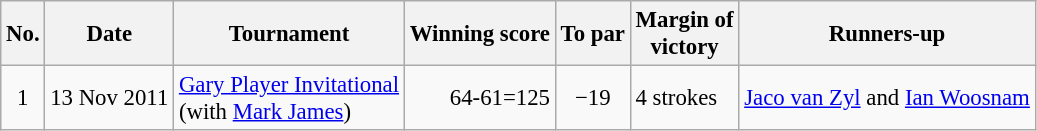<table class="wikitable" style="font-size:95%;">
<tr>
<th>No.</th>
<th>Date</th>
<th>Tournament</th>
<th>Winning score</th>
<th>To par</th>
<th>Margin of<br>victory</th>
<th>Runners-up</th>
</tr>
<tr>
<td align=center>1</td>
<td align=right>13 Nov 2011</td>
<td><a href='#'>Gary Player Invitational</a><br>(with  <a href='#'>Mark James</a>)</td>
<td align=right>64-61=125</td>
<td align=center>−19</td>
<td>4 strokes</td>
<td> <a href='#'>Jaco van Zyl</a> and  <a href='#'>Ian Woosnam</a></td>
</tr>
</table>
